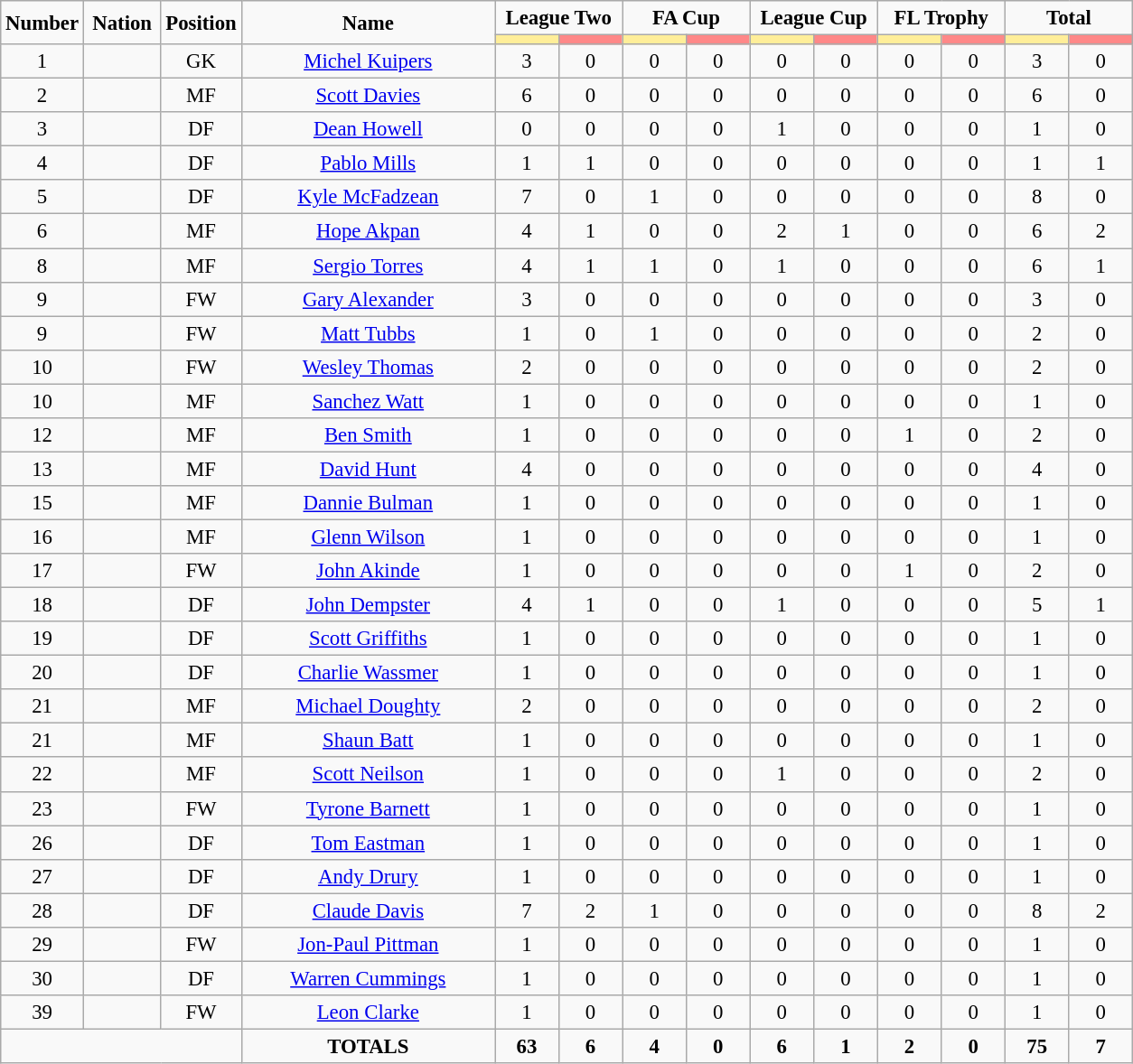<table class="wikitable" style="font-size: 95%; text-align: center;">
<tr>
<td rowspan="2" width="50" align="center"><strong>Number</strong></td>
<td rowspan="2" width="50" align="center"><strong>Nation</strong></td>
<td rowspan="2" width="50" align="center"><strong>Position</strong></td>
<td rowspan="2" width="180" align="center"><strong>Name</strong></td>
<td colspan="2" align="center"><strong>League Two</strong></td>
<td colspan="2" align="center"><strong>FA Cup</strong></td>
<td colspan="2" align="center"><strong>League Cup</strong></td>
<td colspan="2" align="center"><strong>FL Trophy</strong></td>
<td colspan="2" align="center"><strong>Total</strong></td>
</tr>
<tr>
<th width=40 style="background: #FFEE99"></th>
<th width=40 style="background: #FF8888"></th>
<th width=40 style="background: #FFEE99"></th>
<th width=40 style="background: #FF8888"></th>
<th width=40 style="background: #FFEE99"></th>
<th width=40 style="background: #FF8888"></th>
<th width=40 style="background: #FFEE99"></th>
<th width=40 style="background: #FF8888"></th>
<th width=40 style="background: #FFEE99"></th>
<th width=40 style="background: #FF8888"></th>
</tr>
<tr>
<td>1</td>
<td></td>
<td>GK</td>
<td><a href='#'>Michel Kuipers</a></td>
<td>3</td>
<td>0</td>
<td>0</td>
<td>0</td>
<td>0</td>
<td>0</td>
<td>0</td>
<td>0</td>
<td>3</td>
<td>0</td>
</tr>
<tr>
<td>2</td>
<td></td>
<td>MF</td>
<td><a href='#'>Scott Davies</a></td>
<td>6</td>
<td>0</td>
<td>0</td>
<td>0</td>
<td>0</td>
<td>0</td>
<td>0</td>
<td>0</td>
<td>6</td>
<td>0</td>
</tr>
<tr>
<td>3</td>
<td></td>
<td>DF</td>
<td><a href='#'>Dean Howell</a></td>
<td>0</td>
<td>0</td>
<td>0</td>
<td>0</td>
<td>1</td>
<td>0</td>
<td>0</td>
<td>0</td>
<td>1</td>
<td>0</td>
</tr>
<tr>
<td>4</td>
<td></td>
<td>DF</td>
<td><a href='#'>Pablo Mills</a></td>
<td>1</td>
<td>1</td>
<td>0</td>
<td>0</td>
<td>0</td>
<td>0</td>
<td>0</td>
<td>0</td>
<td>1</td>
<td>1</td>
</tr>
<tr>
<td>5</td>
<td></td>
<td>DF</td>
<td><a href='#'>Kyle McFadzean</a></td>
<td>7</td>
<td>0</td>
<td>1</td>
<td>0</td>
<td>0</td>
<td>0</td>
<td>0</td>
<td>0</td>
<td>8</td>
<td>0</td>
</tr>
<tr>
<td>6</td>
<td></td>
<td>MF</td>
<td><a href='#'>Hope Akpan</a></td>
<td>4</td>
<td>1</td>
<td>0</td>
<td>0</td>
<td>2</td>
<td>1</td>
<td>0</td>
<td>0</td>
<td>6</td>
<td>2</td>
</tr>
<tr>
<td>8</td>
<td></td>
<td>MF</td>
<td><a href='#'>Sergio Torres</a></td>
<td>4</td>
<td>1</td>
<td>1</td>
<td>0</td>
<td>1</td>
<td>0</td>
<td>0</td>
<td>0</td>
<td>6</td>
<td>1</td>
</tr>
<tr>
<td>9</td>
<td></td>
<td>FW</td>
<td><a href='#'>Gary Alexander</a></td>
<td>3</td>
<td>0</td>
<td>0</td>
<td>0</td>
<td>0</td>
<td>0</td>
<td>0</td>
<td>0</td>
<td>3</td>
<td>0</td>
</tr>
<tr>
<td>9</td>
<td></td>
<td>FW</td>
<td><a href='#'>Matt Tubbs</a></td>
<td>1</td>
<td>0</td>
<td>1</td>
<td>0</td>
<td>0</td>
<td>0</td>
<td>0</td>
<td>0</td>
<td>2</td>
<td>0</td>
</tr>
<tr>
<td>10</td>
<td></td>
<td>FW</td>
<td><a href='#'>Wesley Thomas</a></td>
<td>2</td>
<td>0</td>
<td>0</td>
<td>0</td>
<td>0</td>
<td>0</td>
<td>0</td>
<td>0</td>
<td>2</td>
<td>0</td>
</tr>
<tr>
<td>10</td>
<td></td>
<td>MF</td>
<td><a href='#'>Sanchez Watt</a></td>
<td>1</td>
<td>0</td>
<td>0</td>
<td>0</td>
<td>0</td>
<td>0</td>
<td>0</td>
<td>0</td>
<td>1</td>
<td>0</td>
</tr>
<tr>
<td>12</td>
<td></td>
<td>MF</td>
<td><a href='#'>Ben Smith</a></td>
<td>1</td>
<td>0</td>
<td>0</td>
<td>0</td>
<td>0</td>
<td>0</td>
<td>1</td>
<td>0</td>
<td>2</td>
<td>0</td>
</tr>
<tr>
<td>13</td>
<td></td>
<td>MF</td>
<td><a href='#'>David Hunt</a></td>
<td>4</td>
<td>0</td>
<td>0</td>
<td>0</td>
<td>0</td>
<td>0</td>
<td>0</td>
<td>0</td>
<td>4</td>
<td>0</td>
</tr>
<tr>
<td>15</td>
<td></td>
<td>MF</td>
<td><a href='#'>Dannie Bulman</a></td>
<td>1</td>
<td>0</td>
<td>0</td>
<td>0</td>
<td>0</td>
<td>0</td>
<td>0</td>
<td>0</td>
<td>1</td>
<td>0</td>
</tr>
<tr>
<td>16</td>
<td></td>
<td>MF</td>
<td><a href='#'>Glenn Wilson</a></td>
<td>1</td>
<td>0</td>
<td>0</td>
<td>0</td>
<td>0</td>
<td>0</td>
<td>0</td>
<td>0</td>
<td>1</td>
<td>0</td>
</tr>
<tr>
<td>17</td>
<td></td>
<td>FW</td>
<td><a href='#'>John Akinde</a></td>
<td>1</td>
<td>0</td>
<td>0</td>
<td>0</td>
<td>0</td>
<td>0</td>
<td>1</td>
<td>0</td>
<td>2</td>
<td>0</td>
</tr>
<tr>
<td>18</td>
<td></td>
<td>DF</td>
<td><a href='#'>John Dempster</a></td>
<td>4</td>
<td>1</td>
<td>0</td>
<td>0</td>
<td>1</td>
<td>0</td>
<td>0</td>
<td>0</td>
<td>5</td>
<td>1</td>
</tr>
<tr>
<td>19</td>
<td></td>
<td>DF</td>
<td><a href='#'>Scott Griffiths</a></td>
<td>1</td>
<td>0</td>
<td>0</td>
<td>0</td>
<td>0</td>
<td>0</td>
<td>0</td>
<td>0</td>
<td>1</td>
<td>0</td>
</tr>
<tr>
<td>20</td>
<td></td>
<td>DF</td>
<td><a href='#'>Charlie Wassmer</a></td>
<td>1</td>
<td>0</td>
<td>0</td>
<td>0</td>
<td>0</td>
<td>0</td>
<td>0</td>
<td>0</td>
<td>1</td>
<td>0</td>
</tr>
<tr>
<td>21</td>
<td></td>
<td>MF</td>
<td><a href='#'>Michael Doughty</a></td>
<td>2</td>
<td>0</td>
<td>0</td>
<td>0</td>
<td>0</td>
<td>0</td>
<td>0</td>
<td>0</td>
<td>2</td>
<td>0</td>
</tr>
<tr>
<td>21</td>
<td></td>
<td>MF</td>
<td><a href='#'>Shaun Batt</a></td>
<td>1</td>
<td>0</td>
<td>0</td>
<td>0</td>
<td>0</td>
<td>0</td>
<td>0</td>
<td>0</td>
<td>1</td>
<td>0</td>
</tr>
<tr>
<td>22</td>
<td></td>
<td>MF</td>
<td><a href='#'>Scott Neilson</a></td>
<td>1</td>
<td>0</td>
<td>0</td>
<td>0</td>
<td>1</td>
<td>0</td>
<td>0</td>
<td>0</td>
<td>2</td>
<td>0</td>
</tr>
<tr>
<td>23</td>
<td></td>
<td>FW</td>
<td><a href='#'>Tyrone Barnett</a></td>
<td>1</td>
<td>0</td>
<td>0</td>
<td>0</td>
<td>0</td>
<td>0</td>
<td>0</td>
<td>0</td>
<td>1</td>
<td>0</td>
</tr>
<tr>
<td>26</td>
<td></td>
<td>DF</td>
<td><a href='#'>Tom Eastman</a></td>
<td>1</td>
<td>0</td>
<td>0</td>
<td>0</td>
<td>0</td>
<td>0</td>
<td>0</td>
<td>0</td>
<td>1</td>
<td>0</td>
</tr>
<tr>
<td>27</td>
<td></td>
<td>DF</td>
<td><a href='#'>Andy Drury</a></td>
<td>1</td>
<td>0</td>
<td>0</td>
<td>0</td>
<td>0</td>
<td>0</td>
<td>0</td>
<td>0</td>
<td>1</td>
<td>0</td>
</tr>
<tr>
<td>28</td>
<td></td>
<td>DF</td>
<td><a href='#'>Claude Davis</a></td>
<td>7</td>
<td>2</td>
<td>1</td>
<td>0</td>
<td>0</td>
<td>0</td>
<td>0</td>
<td>0</td>
<td>8</td>
<td>2</td>
</tr>
<tr>
<td>29</td>
<td></td>
<td>FW</td>
<td><a href='#'>Jon-Paul Pittman</a></td>
<td>1</td>
<td>0</td>
<td>0</td>
<td>0</td>
<td>0</td>
<td>0</td>
<td>0</td>
<td>0</td>
<td>1</td>
<td>0</td>
</tr>
<tr>
<td>30</td>
<td></td>
<td>DF</td>
<td><a href='#'>Warren Cummings</a></td>
<td>1</td>
<td>0</td>
<td>0</td>
<td>0</td>
<td>0</td>
<td>0</td>
<td>0</td>
<td>0</td>
<td>1</td>
<td>0</td>
</tr>
<tr>
<td>39</td>
<td></td>
<td>FW</td>
<td><a href='#'>Leon Clarke</a></td>
<td>1</td>
<td>0</td>
<td>0</td>
<td>0</td>
<td>0</td>
<td>0</td>
<td>0</td>
<td>0</td>
<td>1</td>
<td>0</td>
</tr>
<tr>
<td colspan="3"></td>
<td><strong>TOTALS</strong></td>
<td><strong>63</strong></td>
<td><strong>6</strong></td>
<td><strong>4</strong></td>
<td><strong>0</strong></td>
<td><strong>6</strong></td>
<td><strong>1</strong></td>
<td><strong>2</strong></td>
<td><strong>0</strong></td>
<td><strong>75</strong></td>
<td><strong>7</strong></td>
</tr>
</table>
